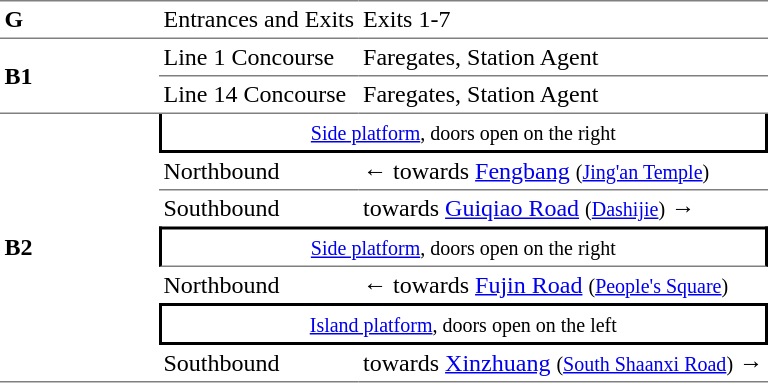<table cellspacing=0 cellpadding=3>
<tr>
<td style="border-top:solid 1px gray;border-bottom:solid 1px gray;" width=100><strong>G</strong></td>
<td style="border-top:solid 1px gray;border-bottom:solid 1px gray;">Entrances and Exits</td>
<td style="border-top:solid 1px gray;border-bottom:solid 1px gray;">Exits 1-7</td>
</tr>
<tr>
<td style="border-bottom:solid 1px gray;" rowspan=2><strong>B1</strong></td>
<td style="border-bottom:solid 1px gray;">Line 1 Concourse</td>
<td style="border-bottom:solid 1px gray;">Faregates, Station Agent</td>
</tr>
<tr>
<td style="border-bottom:solid 1px gray;">Line 14 Concourse</td>
<td style="border-bottom:solid 1px gray;">Faregates, Station Agent</td>
</tr>
<tr>
<td style="border-bottom:solid 1px gray;" rowspan=7><strong>B2</strong></td>
<td style="border-right:solid 2px black;border-left:solid 2px black;border-bottom:solid 2px black;text-align:center;" colspan=2><small><a href='#'>Side platform</a>, doors open on the right</small></td>
</tr>
<tr>
<td style="border-bottom:solid 1px gray;">Northbound</td>
<td style="border-bottom:solid 1px gray;">←  towards <a href='#'>Fengbang</a> <small>(<a href='#'>Jing'an Temple</a>)</small></td>
</tr>
<tr>
<td>Southbound</td>
<td>  towards <a href='#'>Guiqiao Road</a> <small>(<a href='#'>Dashijie</a>)</small> →</td>
</tr>
<tr>
<td style="border-top:solid 2px black;border-right:solid 2px black;border-left:solid 2px black;border-bottom:solid 1px gray;text-align:center;" colspan=2><small><a href='#'>Side platform</a>, doors open on the right</small></td>
</tr>
<tr>
<td>Northbound</td>
<td>←  towards <a href='#'>Fujin Road</a> <small>(<a href='#'>People's Square</a>)</small></td>
</tr>
<tr>
<td style="border-right:solid 2px black;border-left:solid 2px black;border-top:solid 2px black;border-bottom:solid 2px black;text-align:center;" colspan=2><small><a href='#'>Island platform</a>, doors open on the left</small></td>
</tr>
<tr>
<td style="border-bottom:solid 1px gray;">Southbound</td>
<td style="border-bottom:solid 1px gray;">  towards <a href='#'>Xinzhuang</a> <small>(<a href='#'>South Shaanxi Road</a>)</small> →</td>
</tr>
</table>
